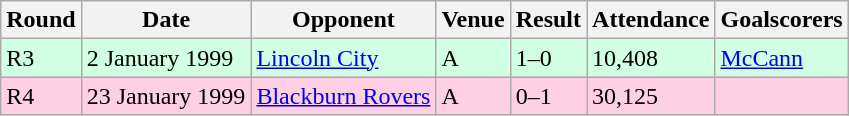<table class="wikitable">
<tr>
<th>Round</th>
<th>Date</th>
<th>Opponent</th>
<th>Venue</th>
<th>Result</th>
<th>Attendance</th>
<th>Goalscorers</th>
</tr>
<tr style="background-color: #d0ffe3;">
<td>R3</td>
<td>2 January 1999</td>
<td><a href='#'>Lincoln City</a></td>
<td>A</td>
<td>1–0</td>
<td>10,408</td>
<td><a href='#'>McCann</a></td>
</tr>
<tr style="background-color: #ffd0e3;">
<td>R4</td>
<td>23 January 1999</td>
<td><a href='#'>Blackburn Rovers</a></td>
<td>A</td>
<td>0–1</td>
<td>30,125</td>
<td></td>
</tr>
</table>
